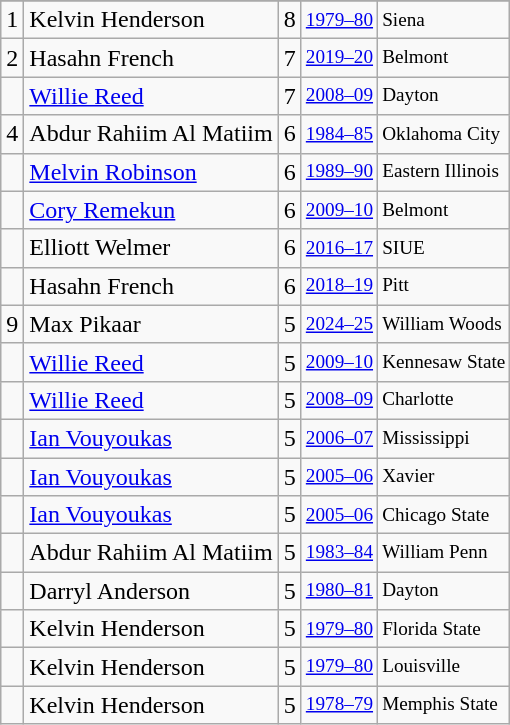<table class="wikitable">
<tr>
</tr>
<tr>
<td>1</td>
<td>Kelvin Henderson</td>
<td>8</td>
<td style="font-size:80%;"><a href='#'>1979–80</a></td>
<td style="font-size:80%;">Siena</td>
</tr>
<tr>
<td>2</td>
<td>Hasahn French</td>
<td>7</td>
<td style="font-size:80%;"><a href='#'>2019–20</a></td>
<td style="font-size:80%;">Belmont</td>
</tr>
<tr>
<td></td>
<td><a href='#'>Willie Reed</a></td>
<td>7</td>
<td style="font-size:80%;"><a href='#'>2008–09</a></td>
<td style="font-size:80%;">Dayton</td>
</tr>
<tr>
<td>4</td>
<td>Abdur Rahiim Al Matiim</td>
<td>6</td>
<td style="font-size:80%;"><a href='#'>1984–85</a></td>
<td style="font-size:80%;">Oklahoma City</td>
</tr>
<tr>
<td></td>
<td><a href='#'>Melvin Robinson</a></td>
<td>6</td>
<td style="font-size:80%;"><a href='#'>1989–90</a></td>
<td style="font-size:80%;">Eastern Illinois</td>
</tr>
<tr>
<td></td>
<td><a href='#'>Cory Remekun</a></td>
<td>6</td>
<td style="font-size:80%;"><a href='#'>2009–10</a></td>
<td style="font-size:80%;">Belmont</td>
</tr>
<tr>
<td></td>
<td>Elliott Welmer</td>
<td>6</td>
<td style="font-size:80%;"><a href='#'>2016–17</a></td>
<td style="font-size:80%;">SIUE</td>
</tr>
<tr>
<td></td>
<td>Hasahn French</td>
<td>6</td>
<td style="font-size:80%;"><a href='#'>2018–19</a></td>
<td style="font-size:80%;">Pitt</td>
</tr>
<tr>
<td>9</td>
<td>Max Pikaar</td>
<td>5</td>
<td style="font-size:80%;"><a href='#'>2024–25</a></td>
<td style="font-size:80%;">William Woods</td>
</tr>
<tr>
<td></td>
<td><a href='#'>Willie Reed</a></td>
<td>5</td>
<td style="font-size:80%;"><a href='#'>2009–10</a></td>
<td style="font-size:80%;">Kennesaw State</td>
</tr>
<tr>
<td></td>
<td><a href='#'>Willie Reed</a></td>
<td>5</td>
<td style="font-size:80%;"><a href='#'>2008–09</a></td>
<td style="font-size:80%;">Charlotte</td>
</tr>
<tr>
<td></td>
<td><a href='#'>Ian Vouyoukas</a></td>
<td>5</td>
<td style="font-size:80%;"><a href='#'>2006–07</a></td>
<td style="font-size:80%;">Mississippi</td>
</tr>
<tr>
<td></td>
<td><a href='#'>Ian Vouyoukas</a></td>
<td>5</td>
<td style="font-size:80%;"><a href='#'>2005–06</a></td>
<td style="font-size:80%;">Xavier</td>
</tr>
<tr>
<td></td>
<td><a href='#'>Ian Vouyoukas</a></td>
<td>5</td>
<td style="font-size:80%;"><a href='#'>2005–06</a></td>
<td style="font-size:80%;">Chicago State</td>
</tr>
<tr>
<td></td>
<td>Abdur Rahiim Al Matiim</td>
<td>5</td>
<td style="font-size:80%;"><a href='#'>1983–84</a></td>
<td style="font-size:80%;">William Penn</td>
</tr>
<tr>
<td></td>
<td>Darryl Anderson</td>
<td>5</td>
<td style="font-size:80%;"><a href='#'>1980–81</a></td>
<td style="font-size:80%;">Dayton</td>
</tr>
<tr>
<td></td>
<td>Kelvin Henderson</td>
<td>5</td>
<td style="font-size:80%;"><a href='#'>1979–80</a></td>
<td style="font-size:80%;">Florida State</td>
</tr>
<tr>
<td></td>
<td>Kelvin Henderson</td>
<td>5</td>
<td style="font-size:80%;"><a href='#'>1979–80</a></td>
<td style="font-size:80%;">Louisville</td>
</tr>
<tr>
<td></td>
<td>Kelvin Henderson</td>
<td>5</td>
<td style="font-size:80%;"><a href='#'>1978–79</a></td>
<td style="font-size:80%;">Memphis State</td>
</tr>
</table>
